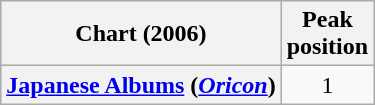<table class="wikitable plainrowheaders">
<tr>
<th>Chart (2006)</th>
<th>Peak<br>position</th>
</tr>
<tr>
<th scope="row"><a href='#'>Japanese Albums</a> (<em><a href='#'>Oricon</a></em>)</th>
<td align="center">1</td>
</tr>
</table>
